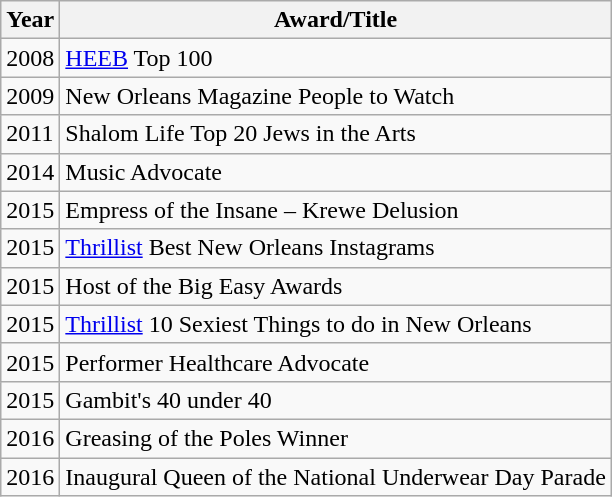<table class="wikitable">
<tr>
<th>Year</th>
<th>Award/Title</th>
</tr>
<tr>
<td>2008</td>
<td><a href='#'>HEEB</a> Top 100</td>
</tr>
<tr>
<td>2009</td>
<td>New Orleans Magazine People to Watch</td>
</tr>
<tr>
<td>2011</td>
<td>Shalom Life Top 20 Jews in the Arts</td>
</tr>
<tr>
<td>2014</td>
<td>Music Advocate</td>
</tr>
<tr>
<td>2015</td>
<td>Empress of the Insane – Krewe Delusion</td>
</tr>
<tr>
<td>2015</td>
<td><a href='#'>Thrillist</a> Best New Orleans Instagrams</td>
</tr>
<tr>
<td>2015</td>
<td>Host of the Big Easy Awards</td>
</tr>
<tr>
<td>2015</td>
<td><a href='#'>Thrillist</a> 10 Sexiest Things to do in New Orleans</td>
</tr>
<tr>
<td>2015</td>
<td>Performer Healthcare Advocate</td>
</tr>
<tr>
<td>2015</td>
<td>Gambit's 40 under 40</td>
</tr>
<tr>
<td>2016</td>
<td>Greasing of the Poles Winner</td>
</tr>
<tr>
<td>2016</td>
<td>Inaugural Queen of the National Underwear Day Parade</td>
</tr>
</table>
